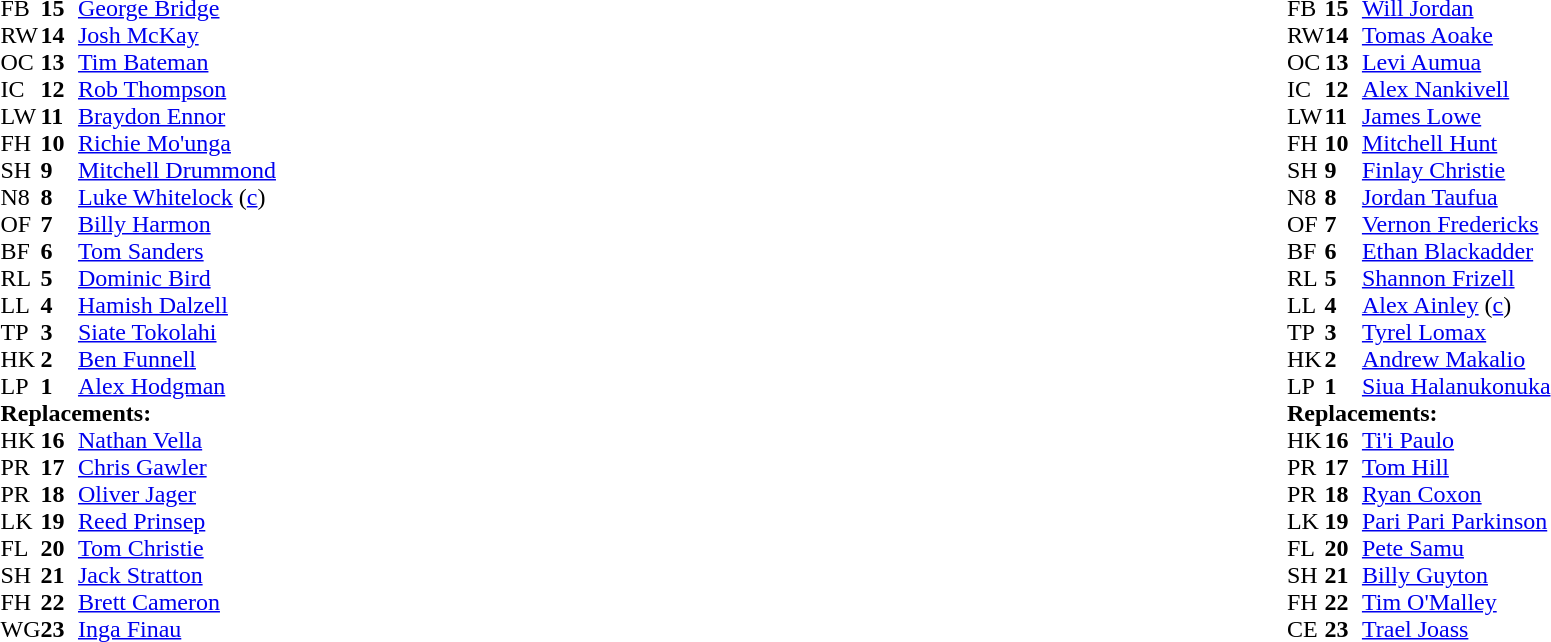<table style="width:100%;">
<tr>
<td style="vertical-align:top; width:50%"><br><table cellspacing="0" cellpadding="0">
<tr>
<th width="25"></th>
<th width="25"></th>
</tr>
<tr>
<td>FB</td>
<td><strong>15</strong></td>
<td><a href='#'>George Bridge</a></td>
<td></td>
</tr>
<tr>
<td>RW</td>
<td><strong>14</strong></td>
<td><a href='#'>Josh McKay</a></td>
</tr>
<tr>
<td>OC</td>
<td><strong>13</strong></td>
<td><a href='#'>Tim Bateman</a></td>
</tr>
<tr>
<td>IC</td>
<td><strong>12</strong></td>
<td><a href='#'>Rob Thompson</a></td>
<td></td>
</tr>
<tr>
<td>LW</td>
<td><strong>11</strong></td>
<td><a href='#'>Braydon Ennor</a></td>
</tr>
<tr>
<td>FH</td>
<td><strong>10</strong></td>
<td><a href='#'>Richie Mo'unga</a></td>
</tr>
<tr>
<td>SH</td>
<td><strong>9</strong></td>
<td><a href='#'>Mitchell Drummond</a></td>
<td></td>
</tr>
<tr>
<td>N8</td>
<td><strong>8</strong></td>
<td><a href='#'>Luke Whitelock</a> (<a href='#'>c</a>)</td>
</tr>
<tr>
<td>OF</td>
<td><strong>7</strong></td>
<td><a href='#'>Billy Harmon</a></td>
<td></td>
</tr>
<tr>
<td>BF</td>
<td><strong>6</strong></td>
<td><a href='#'>Tom Sanders</a></td>
<td></td>
</tr>
<tr>
<td>RL</td>
<td><strong>5</strong></td>
<td><a href='#'>Dominic Bird</a></td>
</tr>
<tr>
<td>LL</td>
<td><strong>4</strong></td>
<td><a href='#'>Hamish Dalzell</a></td>
</tr>
<tr>
<td>TP</td>
<td><strong>3</strong></td>
<td><a href='#'>Siate Tokolahi</a></td>
<td></td>
</tr>
<tr>
<td>HK</td>
<td><strong>2</strong></td>
<td><a href='#'>Ben Funnell</a></td>
<td></td>
</tr>
<tr>
<td>LP</td>
<td><strong>1</strong></td>
<td><a href='#'>Alex Hodgman</a></td>
<td></td>
</tr>
<tr>
<td colspan=3><strong>Replacements:</strong></td>
</tr>
<tr>
<td>HK</td>
<td><strong>16</strong></td>
<td><a href='#'>Nathan Vella</a></td>
<td></td>
</tr>
<tr>
<td>PR</td>
<td><strong>17</strong></td>
<td><a href='#'>Chris Gawler</a></td>
<td></td>
</tr>
<tr>
<td>PR</td>
<td><strong>18</strong></td>
<td><a href='#'>Oliver Jager</a></td>
<td></td>
</tr>
<tr>
<td>LK</td>
<td><strong>19</strong></td>
<td><a href='#'>Reed Prinsep</a></td>
<td></td>
</tr>
<tr>
<td>FL</td>
<td><strong>20</strong></td>
<td><a href='#'>Tom Christie</a></td>
<td></td>
</tr>
<tr>
<td>SH</td>
<td><strong>21</strong></td>
<td><a href='#'>Jack Stratton</a></td>
<td></td>
</tr>
<tr>
<td>FH</td>
<td><strong>22</strong></td>
<td><a href='#'>Brett Cameron</a></td>
<td></td>
</tr>
<tr>
<td>WG</td>
<td><strong>23</strong></td>
<td><a href='#'>Inga Finau</a></td>
<td></td>
</tr>
</table>
</td>
<td style="vertical-align:top"></td>
<td style="vertical-align:top; width:50%"><br><table cellspacing="0" cellpadding="0" style="margin:auto">
<tr>
<th width="25"></th>
<th width="25"></th>
</tr>
<tr>
<td>FB</td>
<td><strong>15</strong></td>
<td><a href='#'>Will Jordan</a></td>
</tr>
<tr>
<td>RW</td>
<td><strong>14</strong></td>
<td><a href='#'>Tomas Aoake</a></td>
<td></td>
</tr>
<tr>
<td>OC</td>
<td><strong>13</strong></td>
<td><a href='#'>Levi Aumua</a></td>
<td></td>
</tr>
<tr>
<td>IC</td>
<td><strong>12</strong></td>
<td><a href='#'>Alex Nankivell</a></td>
</tr>
<tr>
<td>LW</td>
<td><strong>11</strong></td>
<td><a href='#'>James Lowe</a></td>
</tr>
<tr>
<td>FH</td>
<td><strong>10</strong></td>
<td><a href='#'>Mitchell Hunt</a></td>
</tr>
<tr>
<td>SH</td>
<td><strong>9</strong></td>
<td><a href='#'>Finlay Christie</a></td>
<td></td>
</tr>
<tr>
<td>N8</td>
<td><strong>8</strong></td>
<td><a href='#'>Jordan Taufua</a></td>
<td></td>
</tr>
<tr>
<td>OF</td>
<td><strong>7</strong></td>
<td><a href='#'>Vernon Fredericks</a></td>
</tr>
<tr>
<td>BF</td>
<td><strong>6</strong></td>
<td><a href='#'>Ethan Blackadder</a></td>
</tr>
<tr>
<td>RL</td>
<td><strong>5</strong></td>
<td><a href='#'>Shannon Frizell</a></td>
</tr>
<tr>
<td>LL</td>
<td><strong>4</strong></td>
<td><a href='#'>Alex Ainley</a> (<a href='#'>c</a>)</td>
<td></td>
</tr>
<tr>
<td>TP</td>
<td><strong>3</strong></td>
<td><a href='#'>Tyrel Lomax</a></td>
<td></td>
<td></td>
</tr>
<tr>
<td>HK</td>
<td><strong>2</strong></td>
<td><a href='#'>Andrew Makalio</a></td>
<td></td>
</tr>
<tr>
<td>LP</td>
<td><strong>1</strong></td>
<td><a href='#'>Siua Halanukonuka</a></td>
<td></td>
<td></td>
</tr>
<tr>
<td colspan=3><strong>Replacements:</strong></td>
</tr>
<tr>
<td>HK</td>
<td><strong>16</strong></td>
<td><a href='#'>Ti'i Paulo</a></td>
<td></td>
</tr>
<tr>
<td>PR</td>
<td><strong>17</strong></td>
<td><a href='#'>Tom Hill</a></td>
<td></td>
<td></td>
</tr>
<tr>
<td>PR</td>
<td><strong>18</strong></td>
<td><a href='#'>Ryan Coxon</a></td>
<td></td>
<td></td>
</tr>
<tr>
<td>LK</td>
<td><strong>19</strong></td>
<td><a href='#'>Pari Pari Parkinson</a></td>
<td></td>
</tr>
<tr>
<td>FL</td>
<td><strong>20</strong></td>
<td><a href='#'>Pete Samu</a></td>
<td></td>
</tr>
<tr>
<td>SH</td>
<td><strong>21</strong></td>
<td><a href='#'>Billy Guyton</a></td>
<td></td>
</tr>
<tr>
<td>FH</td>
<td><strong>22</strong></td>
<td><a href='#'>Tim O'Malley</a></td>
<td></td>
</tr>
<tr>
<td>CE</td>
<td><strong>23</strong></td>
<td><a href='#'>Trael Joass</a></td>
<td></td>
</tr>
</table>
</td>
</tr>
</table>
